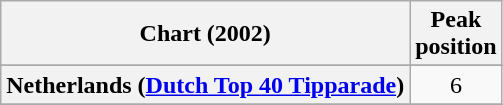<table class="wikitable sortable plainrowheaders" style="text-align:center">
<tr>
<th scope="col">Chart (2002)</th>
<th scope="col">Peak<br>position</th>
</tr>
<tr>
</tr>
<tr>
<th scope="row">Netherlands (<a href='#'>Dutch Top 40 Tipparade</a>)</th>
<td>6</td>
</tr>
<tr>
</tr>
<tr>
</tr>
<tr>
</tr>
<tr>
</tr>
</table>
